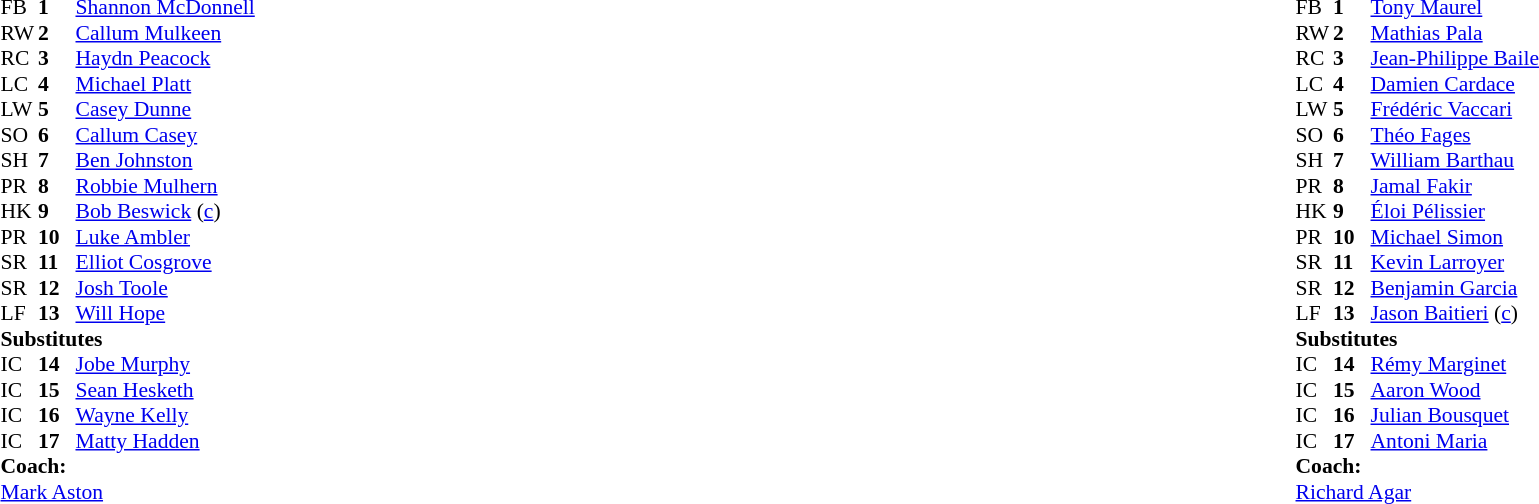<table width="100%">
<tr>
<td valign="top" width="50%"><br><table style="font-size: 90%" cellspacing="0" cellpadding="0">
<tr>
<th width="25"></th>
<th width="25"></th>
</tr>
<tr>
<td>FB</td>
<td><strong>1</strong></td>
<td> <a href='#'>Shannon McDonnell</a></td>
</tr>
<tr>
<td>RW</td>
<td><strong>2</strong></td>
<td> <a href='#'>Callum Mulkeen</a></td>
</tr>
<tr>
<td>RC</td>
<td><strong>3</strong></td>
<td> <a href='#'>Haydn Peacock</a></td>
</tr>
<tr>
<td>LC</td>
<td><strong>4</strong></td>
<td> <a href='#'>Michael Platt</a></td>
</tr>
<tr>
<td>LW</td>
<td><strong>5</strong></td>
<td> <a href='#'>Casey Dunne</a></td>
</tr>
<tr>
<td>SO</td>
<td><strong>6</strong></td>
<td> <a href='#'>Callum Casey</a></td>
</tr>
<tr>
<td>SH</td>
<td><strong>7</strong></td>
<td> <a href='#'>Ben Johnston</a></td>
</tr>
<tr>
<td>PR</td>
<td><strong>8</strong></td>
<td> <a href='#'>Robbie Mulhern</a></td>
</tr>
<tr>
<td>HK</td>
<td><strong>9</strong></td>
<td> <a href='#'>Bob Beswick</a> (<a href='#'>c</a>)</td>
</tr>
<tr>
<td>PR</td>
<td><strong>10</strong></td>
<td> <a href='#'>Luke Ambler</a></td>
</tr>
<tr>
<td>SR</td>
<td><strong>11</strong></td>
<td> <a href='#'>Elliot Cosgrove</a></td>
</tr>
<tr>
<td>SR</td>
<td><strong>12</strong></td>
<td> <a href='#'>Josh Toole</a></td>
</tr>
<tr>
<td>LF</td>
<td><strong>13</strong></td>
<td> <a href='#'>Will Hope</a></td>
</tr>
<tr>
<td colspan=3><strong>Substitutes</strong></td>
</tr>
<tr>
<td>IC</td>
<td><strong>14</strong></td>
<td> <a href='#'>Jobe Murphy</a></td>
</tr>
<tr>
<td>IC</td>
<td><strong>15</strong></td>
<td> <a href='#'>Sean Hesketh</a></td>
</tr>
<tr>
<td>IC</td>
<td><strong>16</strong></td>
<td> <a href='#'>Wayne Kelly</a></td>
</tr>
<tr>
<td>IC</td>
<td><strong>17</strong></td>
<td> <a href='#'>Matty Hadden</a></td>
</tr>
<tr>
<td colspan=3><strong>Coach:</strong></td>
</tr>
<tr>
<td colspan="4"> <a href='#'>Mark Aston</a></td>
</tr>
</table>
</td>
<td valign="top" width="50%"><br><table style="font-size: 90%" cellspacing="0" cellpadding="0" align="center">
<tr>
<th width="25"></th>
<th width="25"></th>
</tr>
<tr>
<td>FB</td>
<td><strong>1</strong></td>
<td> <a href='#'>Tony Maurel</a></td>
</tr>
<tr>
<td>RW</td>
<td><strong>2</strong></td>
<td> <a href='#'>Mathias Pala</a></td>
</tr>
<tr>
<td>RC</td>
<td><strong>3</strong></td>
<td> <a href='#'>Jean-Philippe Baile</a></td>
</tr>
<tr>
<td>LC</td>
<td><strong>4</strong></td>
<td> <a href='#'>Damien Cardace</a></td>
</tr>
<tr>
<td>LW</td>
<td><strong>5</strong></td>
<td> <a href='#'>Frédéric Vaccari</a></td>
</tr>
<tr>
<td>SO</td>
<td><strong>6</strong></td>
<td> <a href='#'>Théo Fages</a></td>
</tr>
<tr>
<td>SH</td>
<td><strong>7</strong></td>
<td> <a href='#'>William Barthau</a></td>
</tr>
<tr>
<td>PR</td>
<td><strong>8</strong></td>
<td> <a href='#'>Jamal Fakir</a></td>
</tr>
<tr>
<td>HK</td>
<td><strong>9</strong></td>
<td> <a href='#'>Éloi Pélissier</a></td>
</tr>
<tr>
<td>PR</td>
<td><strong>10</strong></td>
<td> <a href='#'>Michael Simon</a></td>
</tr>
<tr>
<td>SR</td>
<td><strong>11</strong></td>
<td> <a href='#'>Kevin Larroyer</a></td>
</tr>
<tr>
<td>SR</td>
<td><strong>12</strong></td>
<td> <a href='#'>Benjamin Garcia</a></td>
</tr>
<tr>
<td>LF</td>
<td><strong>13</strong></td>
<td> <a href='#'>Jason Baitieri</a> (<a href='#'>c</a>)</td>
</tr>
<tr>
<td colspan=3><strong>Substitutes</strong></td>
</tr>
<tr>
<td>IC</td>
<td><strong>14</strong></td>
<td> <a href='#'>Rémy Marginet</a></td>
</tr>
<tr>
<td>IC</td>
<td><strong>15</strong></td>
<td> <a href='#'>Aaron Wood</a></td>
</tr>
<tr>
<td>IC</td>
<td><strong>16</strong></td>
<td> <a href='#'>Julian Bousquet</a></td>
</tr>
<tr>
<td>IC</td>
<td><strong>17</strong></td>
<td> <a href='#'>Antoni Maria</a></td>
</tr>
<tr>
<td colspan=3><strong>Coach:</strong></td>
</tr>
<tr>
<td colspan="4"> <a href='#'>Richard Agar</a></td>
</tr>
</table>
</td>
</tr>
</table>
